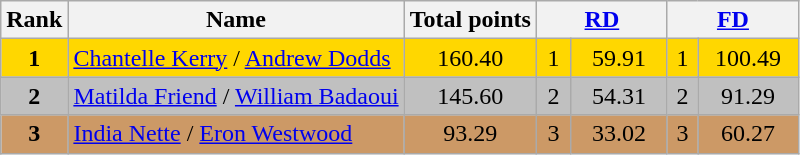<table class="wikitable sortable">
<tr>
<th>Rank</th>
<th>Name</th>
<th>Total points</th>
<th colspan="2" width="80px"><a href='#'>RD</a></th>
<th colspan="2" width="80px"><a href='#'>FD</a></th>
</tr>
<tr bgcolor="gold">
<td align="center"><strong>1</strong></td>
<td><a href='#'>Chantelle Kerry</a> / <a href='#'>Andrew Dodds</a></td>
<td align="center">160.40</td>
<td align="center">1</td>
<td align="center">59.91</td>
<td align="center">1</td>
<td align="center">100.49</td>
</tr>
<tr bgcolor="silver">
<td align="center"><strong>2</strong></td>
<td><a href='#'>Matilda Friend</a> / <a href='#'>William Badaoui</a></td>
<td align="center">145.60</td>
<td align="center">2</td>
<td align="center">54.31</td>
<td align="center">2</td>
<td align="center">91.29</td>
</tr>
<tr bgcolor="cc9966">
<td align="center"><strong>3</strong></td>
<td><a href='#'>India Nette</a> / <a href='#'>Eron Westwood</a></td>
<td align="center">93.29</td>
<td align="center">3</td>
<td align="center">33.02</td>
<td align="center">3</td>
<td align="center">60.27</td>
</tr>
</table>
